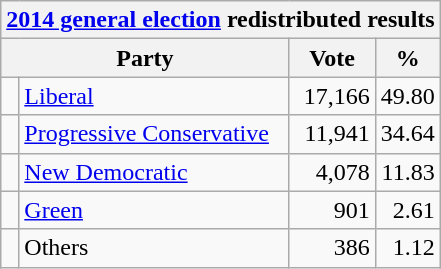<table class="wikitable">
<tr>
<th colspan="4"><a href='#'>2014 general election</a> redistributed results</th>
</tr>
<tr>
<th bgcolor="#DDDDFF" width="130px" colspan="2">Party</th>
<th bgcolor="#DDDDFF" width="50px">Vote</th>
<th bgcolor="#DDDDFF" width="30px">%</th>
</tr>
<tr>
<td> </td>
<td><a href='#'>Liberal</a></td>
<td align=right>17,166</td>
<td align=right>49.80</td>
</tr>
<tr>
<td> </td>
<td><a href='#'>Progressive Conservative</a></td>
<td align=right>11,941</td>
<td align=right>34.64</td>
</tr>
<tr>
<td> </td>
<td><a href='#'>New Democratic</a></td>
<td align=right>4,078</td>
<td align=right>11.83</td>
</tr>
<tr>
<td> </td>
<td><a href='#'>Green</a></td>
<td align=right>901</td>
<td align=right>2.61</td>
</tr>
<tr>
<td> </td>
<td>Others</td>
<td align=right>386</td>
<td align=right>1.12</td>
</tr>
</table>
